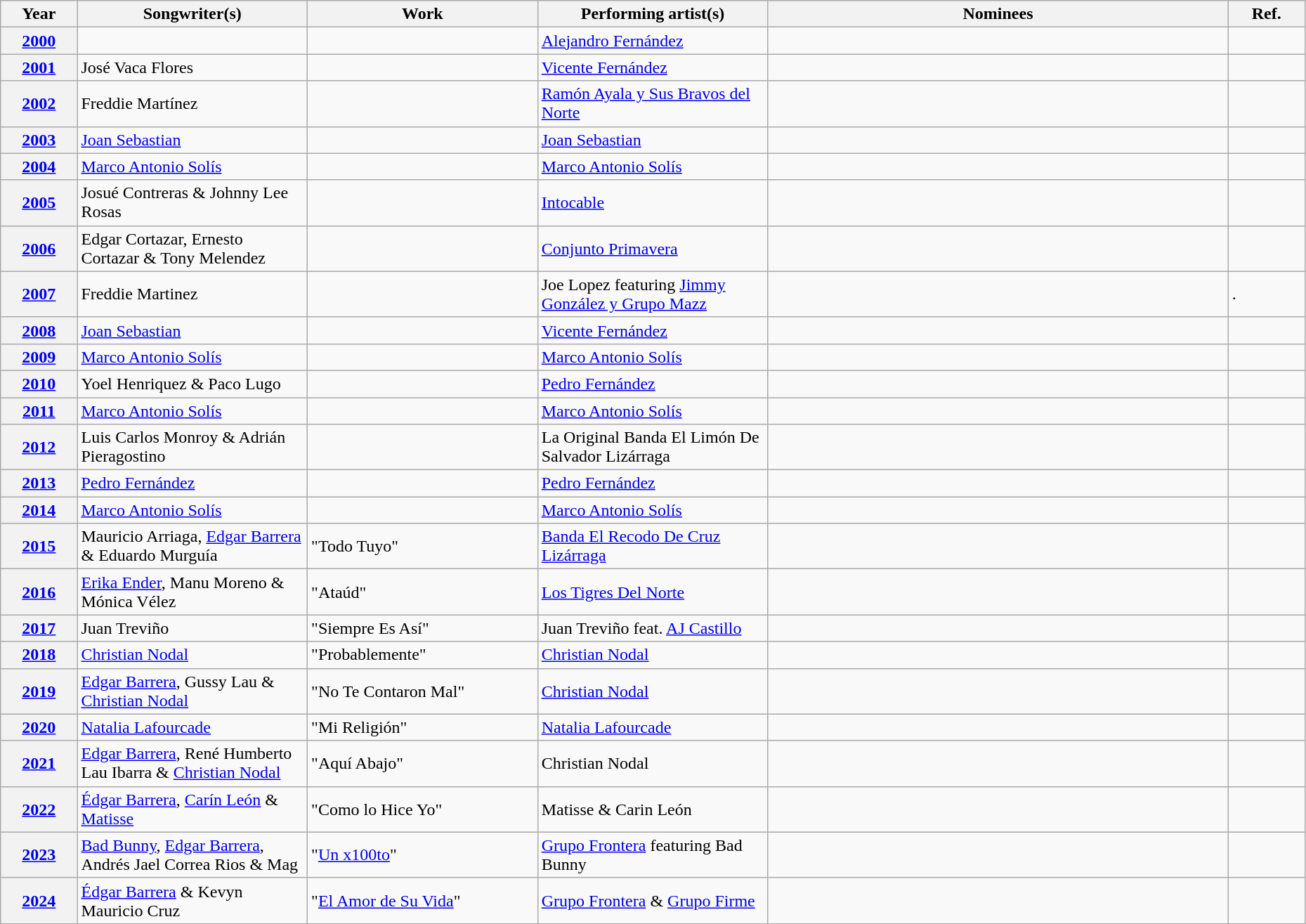<table class="wikitable plainrowheaders sortable" style="width:98%">
<tr>
<th scope="col" width="5%">Year</th>
<th scope="col" width="15%">Songwriter(s)</th>
<th scope="col" width="15%">Work</th>
<th scope="col" width="15%">Performing artist(s)</th>
<th scope="col" class="unsortable" width="30%">Nominees</th>
<th scope="col" class="unsortable" width="5%">Ref.</th>
</tr>
<tr>
<th align="center"><a href='#'>2000</a></th>
<td></td>
<td></td>
<td><a href='#'>Alejandro Fernández</a></td>
<td></td>
<td style="text-align:center;"></td>
</tr>
<tr>
<th align="center"><a href='#'>2001</a></th>
<td>José Vaca Flores</td>
<td></td>
<td><a href='#'>Vicente Fernández</a></td>
<td></td>
<td style="text-align:center;"></td>
</tr>
<tr>
<th align="center"><a href='#'>2002</a></th>
<td>Freddie Martínez</td>
<td></td>
<td><a href='#'>Ramón Ayala y Sus Bravos del Norte</a></td>
<td></td>
<td style="text-align:center;"></td>
</tr>
<tr>
<th align="center"><a href='#'>2003</a></th>
<td><a href='#'>Joan Sebastian</a></td>
<td></td>
<td><a href='#'>Joan Sebastian</a></td>
<td></td>
<td style="text-align:center;"></td>
</tr>
<tr>
<th align="center"><a href='#'>2004</a></th>
<td><a href='#'>Marco Antonio Solís</a></td>
<td></td>
<td><a href='#'>Marco Antonio Solís</a></td>
<td></td>
<td style="text-align:center;"></td>
</tr>
<tr>
<th align="center"><a href='#'>2005</a></th>
<td>Josué Contreras & Johnny Lee Rosas</td>
<td></td>
<td><a href='#'>Intocable</a></td>
<td></td>
<td style="text-align:center;"></td>
</tr>
<tr>
<th align="center"><a href='#'>2006</a></th>
<td>Edgar Cortazar, Ernesto Cortazar & Tony Melendez</td>
<td></td>
<td><a href='#'>Conjunto Primavera</a></td>
<td></td>
<td style="text-align:center;"></td>
</tr>
<tr>
<th align="center"><a href='#'>2007</a></th>
<td>Freddie Martinez</td>
<td></td>
<td>Joe Lopez featuring <a href='#'>Jimmy González y Grupo Mazz</a></td>
<td></td>
<td>.</td>
</tr>
<tr>
<th align="center"><a href='#'>2008</a></th>
<td><a href='#'>Joan Sebastian</a></td>
<td></td>
<td><a href='#'>Vicente Fernández</a></td>
<td></td>
<td style="text-align:center;"></td>
</tr>
<tr>
<th align="center"><a href='#'>2009</a></th>
<td><a href='#'>Marco Antonio Solís</a></td>
<td></td>
<td><a href='#'>Marco Antonio Solís</a></td>
<td></td>
<td style="text-align:center;"></td>
</tr>
<tr>
<th align="center"><a href='#'>2010</a></th>
<td>Yoel Henriquez & Paco Lugo</td>
<td></td>
<td><a href='#'>Pedro Fernández</a></td>
<td></td>
<td style="text-align:center;"></td>
</tr>
<tr>
<th align="center"><a href='#'>2011</a></th>
<td><a href='#'>Marco Antonio Solís</a></td>
<td></td>
<td><a href='#'>Marco Antonio Solís</a></td>
<td></td>
<td style="text-align:center;"></td>
</tr>
<tr>
<th align="center"><a href='#'>2012</a></th>
<td>Luis Carlos Monroy & Adrián Pieragostino</td>
<td></td>
<td>La Original Banda El Limón De Salvador Lizárraga</td>
<td></td>
<td style="text-align:center;"></td>
</tr>
<tr>
<th align="center"><a href='#'>2013</a></th>
<td><a href='#'>Pedro Fernández</a></td>
<td></td>
<td><a href='#'>Pedro Fernández</a></td>
<td></td>
<td style="text-align:center;"></td>
</tr>
<tr>
<th align="center"><a href='#'>2014</a></th>
<td><a href='#'>Marco Antonio Solís</a></td>
<td></td>
<td><a href='#'>Marco Antonio Solís</a></td>
<td></td>
<td style="text-align:center;"></td>
</tr>
<tr>
<th style="text-align:center;"><a href='#'>2015</a></th>
<td>Mauricio Arriaga, <a href='#'>Edgar Barrera</a> & Eduardo Murguía</td>
<td>"Todo Tuyo"</td>
<td><a href='#'>Banda El Recodo De Cruz Lizárraga</a></td>
<td></td>
<td style="text-align:center;"></td>
</tr>
<tr>
<th style="text-align:center;"><a href='#'>2016</a></th>
<td><a href='#'>Erika Ender</a>, Manu Moreno & Mónica Vélez</td>
<td>"Ataúd"</td>
<td><a href='#'>Los Tigres Del Norte</a></td>
<td><br></td>
<td style="text-align:center;"></td>
</tr>
<tr>
<th style="text-align:center;"><a href='#'>2017</a></th>
<td>Juan Treviño</td>
<td>"Siempre Es Así"</td>
<td>Juan Treviño feat. <a href='#'>AJ Castillo</a></td>
<td><br></td>
<td></td>
</tr>
<tr>
<th style="text-align:center;"><a href='#'>2018</a></th>
<td><a href='#'>Christian Nodal</a></td>
<td>"Probablemente"</td>
<td><a href='#'>Christian Nodal</a></td>
<td><br></td>
<td></td>
</tr>
<tr>
<th style="text-align:center;"><a href='#'>2019</a></th>
<td><a href='#'>Edgar Barrera</a>, Gussy Lau & <a href='#'>Christian Nodal</a></td>
<td>"No Te Contaron Mal"</td>
<td><a href='#'>Christian Nodal</a></td>
<td><br></td>
<td></td>
</tr>
<tr>
<th style="text-align:center;"><a href='#'>2020</a></th>
<td><a href='#'>Natalia Lafourcade</a></td>
<td>"Mi Religión"</td>
<td><a href='#'>Natalia Lafourcade</a></td>
<td><br></td>
<td></td>
</tr>
<tr>
<th style="text-align:center;"><a href='#'>2021</a></th>
<td><a href='#'>Edgar Barrera</a>, René Humberto Lau Ibarra & <a href='#'>Christian Nodal</a></td>
<td>"Aquí Abajo"</td>
<td>Christian Nodal</td>
<td></td>
<td></td>
</tr>
<tr>
<th style="text-align:center;" scope="row"><a href='#'><strong>2022</strong></a></th>
<td><a href='#'>Édgar Barrera</a>, <a href='#'>Carín León</a> & <a href='#'>Matisse</a></td>
<td>"Como lo Hice Yo"</td>
<td>Matisse & Carin León</td>
<td></td>
<td></td>
</tr>
<tr>
<th style="text-align:center;" scope="row"><a href='#'><strong>2023</strong></a></th>
<td><a href='#'>Bad Bunny</a>, <a href='#'>Edgar Barrera</a>, Andrés Jael Correa Rios & Mag</td>
<td>"<a href='#'>Un x100to</a>"</td>
<td><a href='#'>Grupo Frontera</a> featuring Bad Bunny</td>
<td></td>
<td style="text-align:center;"></td>
</tr>
<tr>
<th style="text-align:center;" scope="row"><a href='#'><strong>2024</strong></a></th>
<td><a href='#'>Édgar Barrera</a> & Kevyn Mauricio Cruz</td>
<td>"<a href='#'>El Amor de Su Vida</a>"</td>
<td><a href='#'>Grupo Frontera</a> & <a href='#'>Grupo Firme</a></td>
<td></td>
<td align="center"></td>
</tr>
<tr>
</tr>
</table>
